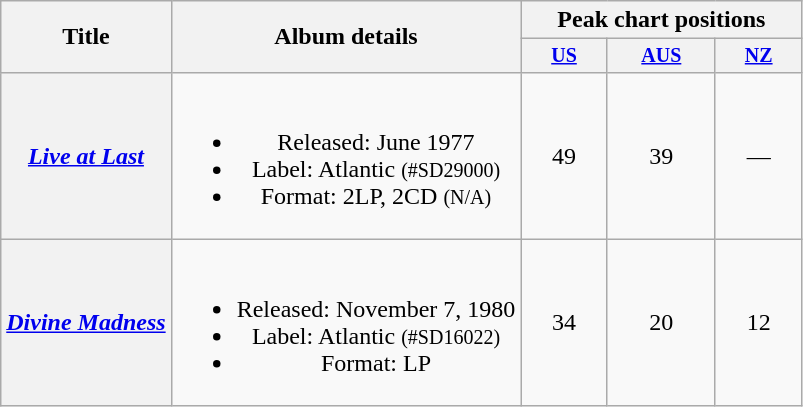<table class="wikitable plainrowheaders" style="text-align:center;">
<tr>
<th scope="col" rowspan="2">Title</th>
<th scope="col" rowspan="2">Album details</th>
<th colspan="3" width="180">Peak chart positions</th>
</tr>
<tr style="font-size:smaller;">
<th width="20"><a href='#'>US</a><br></th>
<th width="20"><a href='#'>AUS</a><br></th>
<th width="20"><a href='#'>NZ</a><br></th>
</tr>
<tr>
<th scope="row"><em><a href='#'>Live at Last</a></em></th>
<td><br><ul><li>Released: June 1977</li><li>Label: Atlantic <small>(#SD29000)</small></li><li>Format: 2LP, 2CD <small>(N/A)</small></li></ul></td>
<td>49</td>
<td>39</td>
<td>—</td>
</tr>
<tr>
<th scope="row"><em><a href='#'>Divine Madness</a></em></th>
<td><br><ul><li>Released: November 7, 1980</li><li>Label: Atlantic <small>(#SD16022)</small></li><li>Format: LP</li></ul></td>
<td>34</td>
<td>20</td>
<td>12</td>
</tr>
</table>
